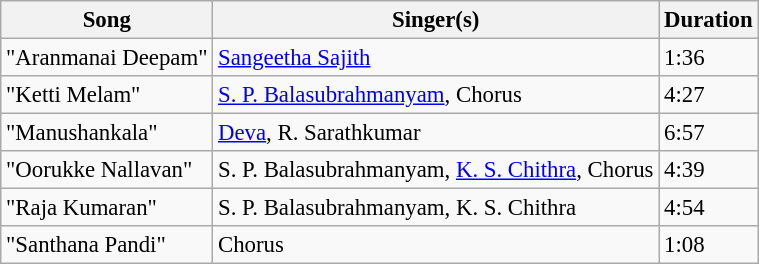<table class="wikitable" style="font-size:95%;">
<tr>
<th>Song</th>
<th>Singer(s)</th>
<th>Duration</th>
</tr>
<tr>
<td>"Aranmanai Deepam"</td>
<td><a href='#'>Sangeetha Sajith</a></td>
<td>1:36</td>
</tr>
<tr>
<td>"Ketti Melam"</td>
<td><a href='#'>S. P. Balasubrahmanyam</a>, Chorus</td>
<td>4:27</td>
</tr>
<tr>
<td>"Manushankala"</td>
<td><a href='#'>Deva</a>, R. Sarathkumar</td>
<td>6:57</td>
</tr>
<tr>
<td>"Oorukke Nallavan"</td>
<td>S. P. Balasubrahmanyam, <a href='#'>K. S. Chithra</a>, Chorus</td>
<td>4:39</td>
</tr>
<tr>
<td>"Raja Kumaran"</td>
<td>S. P. Balasubrahmanyam, K. S. Chithra</td>
<td>4:54</td>
</tr>
<tr>
<td>"Santhana Pandi"</td>
<td>Chorus</td>
<td>1:08</td>
</tr>
</table>
